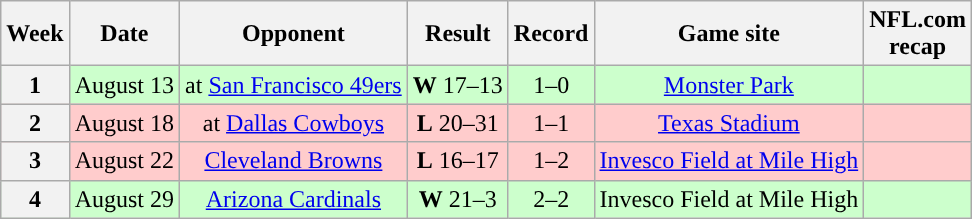<table class="wikitable" style="text-align:center;">
<tr>
<th>Week</th>
<th>Date</th>
<th>Opponent</th>
<th>Result</th>
<th>Record</th>
<th>Game site</th>
<th>NFL.com<br>recap</th>
</tr>
<tr style="background:#cfc">
<th>1</th>
<td>August 13</td>
<td>at <a href='#'>San Francisco 49ers</a></td>
<td><strong>W</strong> 17–13</td>
<td>1–0</td>
<td><a href='#'>Monster Park</a></td>
<td></td>
</tr>
<tr style="background:#fcc">
<th>2</th>
<td>August 18</td>
<td>at <a href='#'>Dallas Cowboys</a></td>
<td><strong>L</strong> 20–31</td>
<td>1–1</td>
<td><a href='#'>Texas Stadium</a></td>
<td></td>
</tr>
<tr style="background:#fcc">
<th>3</th>
<td>August 22</td>
<td><a href='#'>Cleveland Browns</a></td>
<td><strong>L</strong> 16–17</td>
<td>1–2</td>
<td><a href='#'>Invesco Field at Mile High</a></td>
<td></td>
</tr>
<tr style="background:#cfc">
<th>4</th>
<td>August 29</td>
<td><a href='#'>Arizona Cardinals</a></td>
<td><strong>W</strong> 21–3</td>
<td>2–2</td>
<td>Invesco Field at Mile High</td>
<td></td>
</tr>
</table>
